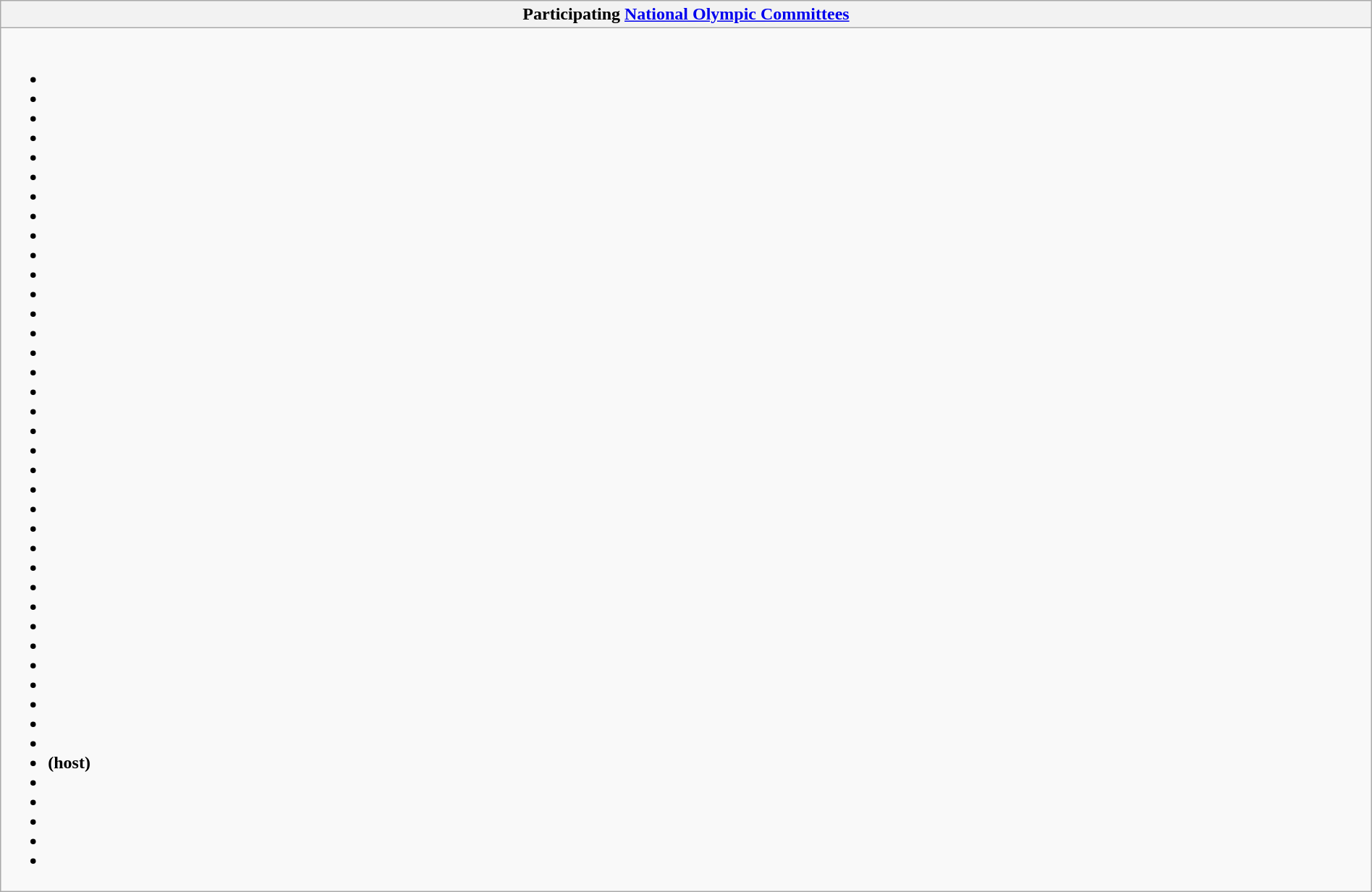<table class="wikitable collapsible" style="width:100%;">
<tr>
<th>Participating <a href='#'>National Olympic Committees</a></th>
</tr>
<tr>
<td><br><ul><li></li><li></li><li></li><li></li><li></li><li></li><li></li><li></li><li></li><li></li><li></li><li></li><li></li><li></li><li></li><li></li><li></li><li></li><li></li><li></li><li></li><li></li><li></li><li></li><li></li><li></li><li></li><li></li><li></li><li></li><li></li><li></li><li></li><li></li><li></li><li> <strong>(host)</strong></li><li></li><li></li><li></li><li></li><li></li></ul></td>
</tr>
</table>
